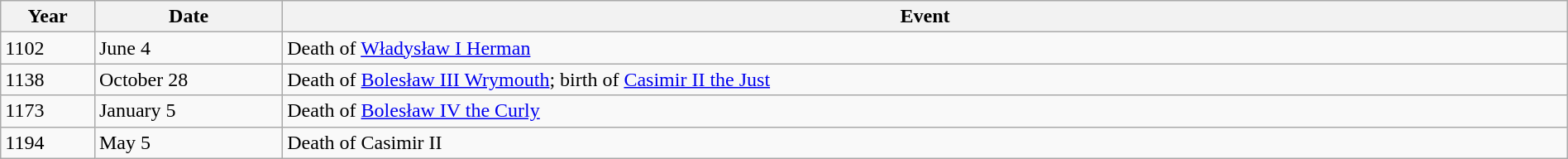<table class="wikitable" width="100%">
<tr>
<th style="width:6%">Year</th>
<th style="width:12%">Date</th>
<th>Event</th>
</tr>
<tr>
<td>1102</td>
<td>June 4</td>
<td>Death of <a href='#'>Władysław I Herman</a></td>
</tr>
<tr>
<td>1138</td>
<td>October 28</td>
<td>Death of <a href='#'>Bolesław III Wrymouth</a>; birth of <a href='#'>Casimir II the Just</a></td>
</tr>
<tr>
<td>1173</td>
<td>January 5</td>
<td>Death of <a href='#'>Bolesław IV the Curly</a></td>
</tr>
<tr>
<td>1194</td>
<td>May 5</td>
<td>Death of Casimir II</td>
</tr>
</table>
